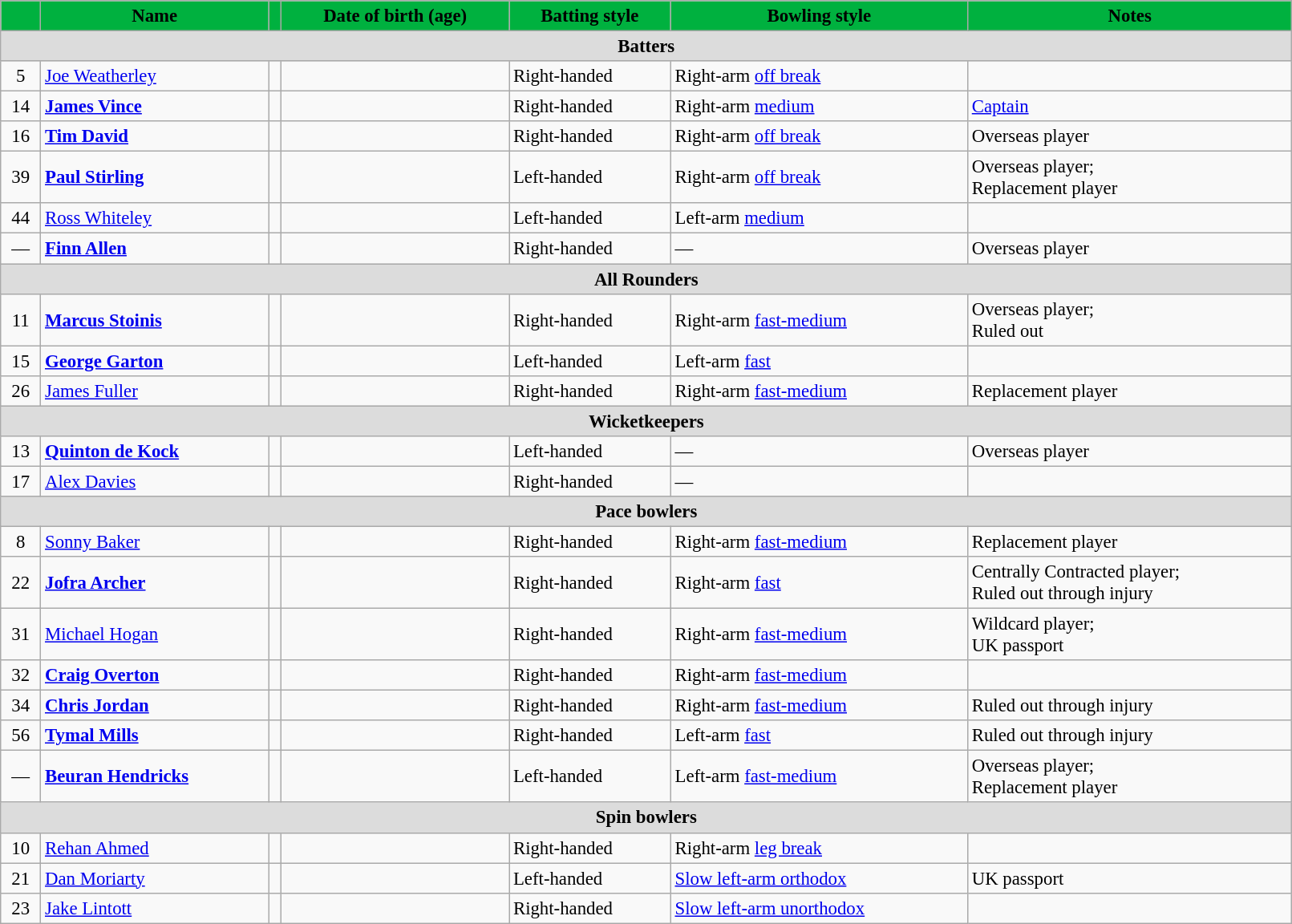<table class="wikitable" style="font-size:95%;" width="85%">
<tr>
<th style="background:#00B13F; color:black"></th>
<th style="background:#00B13F; color:black">Name</th>
<th style="background:#00B13F; color:black"></th>
<th style="background:#00B13F; color:black">Date of birth (age)</th>
<th style="background:#00B13F; color:black">Batting style</th>
<th style="background:#00B13F; color:black">Bowling style</th>
<th style="background:#00B13F; color:black">Notes</th>
</tr>
<tr>
<th colspan="7" style="background: #DCDCDC" align=right>Batters</th>
</tr>
<tr>
<td style="text-align:center">5</td>
<td><a href='#'>Joe Weatherley</a></td>
<td style="text-align:center"></td>
<td></td>
<td>Right-handed</td>
<td>Right-arm <a href='#'>off break</a></td>
<td></td>
</tr>
<tr>
<td style="text-align:center">14</td>
<td><strong><a href='#'>James Vince</a></strong></td>
<td style="text-align:center"></td>
<td></td>
<td>Right-handed</td>
<td>Right-arm <a href='#'>medium</a></td>
<td><a href='#'>Captain</a></td>
</tr>
<tr>
<td style="text-align:center">16</td>
<td><strong><a href='#'>Tim David</a></strong></td>
<td style="text-align:center"></td>
<td></td>
<td>Right-handed</td>
<td>Right-arm <a href='#'>off break</a></td>
<td>Overseas player</td>
</tr>
<tr>
<td style="text-align:center">39</td>
<td><strong><a href='#'>Paul Stirling</a></strong></td>
<td style="text-align:center"></td>
<td></td>
<td>Left-handed</td>
<td>Right-arm <a href='#'>off break</a></td>
<td>Overseas player; <br> Replacement player</td>
</tr>
<tr>
<td style="text-align:center">44</td>
<td><a href='#'>Ross Whiteley</a></td>
<td style="text-align:center"></td>
<td></td>
<td>Left-handed</td>
<td>Left-arm <a href='#'>medium</a></td>
<td></td>
</tr>
<tr>
<td style="text-align:center">—</td>
<td><strong><a href='#'>Finn Allen</a></strong></td>
<td style="text-align:center"></td>
<td></td>
<td>Right-handed</td>
<td>—</td>
<td>Overseas player</td>
</tr>
<tr>
<th colspan="7" style="background: #DCDCDC" align=right>All Rounders</th>
</tr>
<tr>
<td style="text-align:center">11</td>
<td><strong><a href='#'>Marcus Stoinis</a></strong></td>
<td style="text-align:center"></td>
<td></td>
<td>Right-handed</td>
<td>Right-arm <a href='#'>fast-medium</a></td>
<td>Overseas player; <br> Ruled out</td>
</tr>
<tr>
<td style="text-align:center">15</td>
<td><strong><a href='#'>George Garton</a></strong></td>
<td style="text-align:center"></td>
<td></td>
<td>Left-handed</td>
<td>Left-arm <a href='#'>fast</a></td>
<td></td>
</tr>
<tr>
<td style="text-align:center">26</td>
<td><a href='#'>James Fuller</a></td>
<td style="text-align:center"></td>
<td></td>
<td>Right-handed</td>
<td>Right-arm <a href='#'>fast-medium</a></td>
<td>Replacement player</td>
</tr>
<tr>
<th colspan="7" style="background: #DCDCDC" align="right">Wicketkeepers</th>
</tr>
<tr>
<td style="text-align:center">13</td>
<td><strong><a href='#'>Quinton de Kock</a></strong></td>
<td style="text-align:center"></td>
<td></td>
<td>Left-handed</td>
<td>—</td>
<td>Overseas player</td>
</tr>
<tr>
<td style="text-align:center">17</td>
<td><a href='#'>Alex Davies</a></td>
<td style="text-align:center"></td>
<td></td>
<td>Right-handed</td>
<td>—</td>
<td></td>
</tr>
<tr>
<th colspan="7" style="background: #DCDCDC" align="right">Pace bowlers</th>
</tr>
<tr>
<td style="text-align:center">8</td>
<td><a href='#'>Sonny Baker</a></td>
<td style="text-align:center"></td>
<td></td>
<td>Right-handed</td>
<td>Right-arm <a href='#'>fast-medium</a></td>
<td>Replacement player</td>
</tr>
<tr>
<td style="text-align:center">22</td>
<td><strong><a href='#'>Jofra Archer</a></strong></td>
<td style="text-align:center"></td>
<td></td>
<td>Right-handed</td>
<td>Right-arm <a href='#'>fast</a></td>
<td>Centrally Contracted player; <br> Ruled out through injury</td>
</tr>
<tr>
<td style="text-align:center">31</td>
<td><a href='#'>Michael Hogan</a></td>
<td style="text-align:center"></td>
<td></td>
<td>Right-handed</td>
<td>Right-arm <a href='#'>fast-medium</a></td>
<td>Wildcard player; <br> UK passport</td>
</tr>
<tr>
<td style="text-align:center">32</td>
<td><strong><a href='#'>Craig Overton</a></strong></td>
<td style="text-align:center"></td>
<td></td>
<td>Right-handed</td>
<td>Right-arm <a href='#'>fast-medium</a></td>
<td></td>
</tr>
<tr>
<td style="text-align:center">34</td>
<td><strong><a href='#'>Chris Jordan</a></strong></td>
<td style="text-align:center"></td>
<td></td>
<td>Right-handed</td>
<td>Right-arm <a href='#'>fast-medium</a></td>
<td>Ruled out through injury</td>
</tr>
<tr>
<td style="text-align:center">56</td>
<td><strong><a href='#'>Tymal Mills</a></strong></td>
<td style="text-align:center"></td>
<td></td>
<td>Right-handed</td>
<td>Left-arm <a href='#'>fast</a></td>
<td>Ruled out through injury</td>
</tr>
<tr>
<td style="text-align:center">—</td>
<td><strong><a href='#'>Beuran Hendricks</a></strong></td>
<td style="text-align:center"></td>
<td></td>
<td>Left-handed</td>
<td>Left-arm <a href='#'>fast-medium</a></td>
<td>Overseas player; <br> Replacement player</td>
</tr>
<tr>
<th colspan="7" style="background: #DCDCDC" align="right">Spin bowlers</th>
</tr>
<tr>
<td style="text-align:center">10</td>
<td><a href='#'>Rehan Ahmed</a></td>
<td style="text-align:center"></td>
<td></td>
<td>Right-handed</td>
<td>Right-arm <a href='#'>leg break</a></td>
<td></td>
</tr>
<tr>
<td style="text-align:center">21</td>
<td><a href='#'>Dan Moriarty</a></td>
<td style="text-align:center"></td>
<td></td>
<td>Left-handed</td>
<td><a href='#'>Slow left-arm orthodox</a></td>
<td>UK passport</td>
</tr>
<tr>
<td style="text-align:center">23</td>
<td><a href='#'>Jake Lintott</a></td>
<td style="text-align:center"></td>
<td></td>
<td>Right-handed</td>
<td><a href='#'>Slow left-arm unorthodox</a></td>
<td></td>
</tr>
</table>
